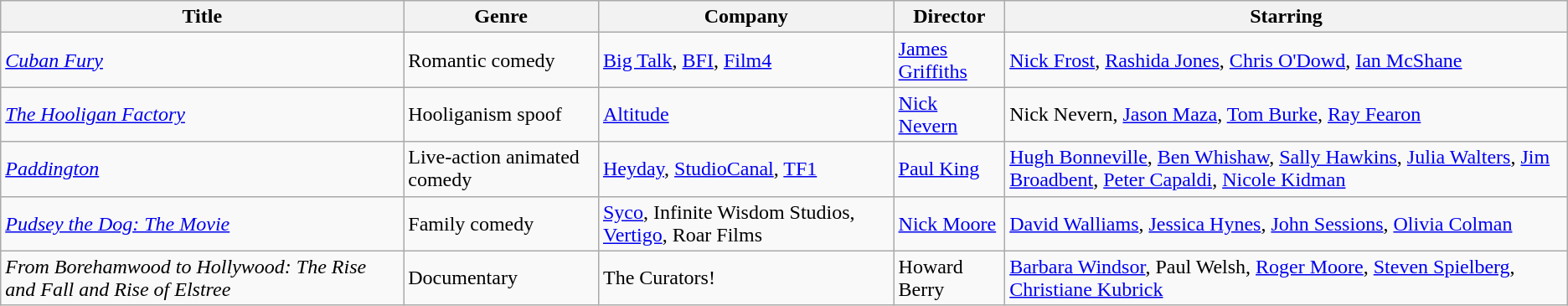<table class="wikitable unsortable">
<tr>
<th>Title</th>
<th>Genre</th>
<th>Company</th>
<th>Director</th>
<th>Starring</th>
</tr>
<tr>
<td><em><a href='#'>Cuban Fury</a></em></td>
<td>Romantic comedy</td>
<td><a href='#'>Big Talk</a>, <a href='#'>BFI</a>, <a href='#'>Film4</a></td>
<td><a href='#'>James Griffiths</a></td>
<td><a href='#'>Nick Frost</a>, <a href='#'>Rashida Jones</a>, <a href='#'>Chris O'Dowd</a>, <a href='#'>Ian McShane</a></td>
</tr>
<tr>
<td><em><a href='#'>The Hooligan Factory</a></em></td>
<td>Hooliganism spoof</td>
<td><a href='#'>Altitude</a></td>
<td><a href='#'>Nick Nevern</a></td>
<td>Nick Nevern, <a href='#'>Jason Maza</a>, <a href='#'>Tom Burke</a>, <a href='#'>Ray Fearon</a></td>
</tr>
<tr>
<td><em><a href='#'>Paddington</a></em></td>
<td>Live-action animated comedy</td>
<td><a href='#'>Heyday</a>, <a href='#'>StudioCanal</a>, <a href='#'>TF1</a></td>
<td><a href='#'>Paul King</a></td>
<td><a href='#'>Hugh Bonneville</a>, <a href='#'>Ben Whishaw</a>, <a href='#'>Sally Hawkins</a>, <a href='#'>Julia Walters</a>, <a href='#'>Jim Broadbent</a>, <a href='#'>Peter Capaldi</a>, <a href='#'>Nicole Kidman</a></td>
</tr>
<tr>
<td><em><a href='#'>Pudsey the Dog: The Movie</a></em></td>
<td>Family comedy</td>
<td><a href='#'>Syco</a>, Infinite Wisdom Studios, <a href='#'>Vertigo</a>, Roar Films</td>
<td><a href='#'>Nick Moore</a></td>
<td><a href='#'>David Walliams</a>, <a href='#'>Jessica Hynes</a>, <a href='#'>John Sessions</a>, <a href='#'>Olivia Colman</a></td>
</tr>
<tr>
<td><em>From Borehamwood to Hollywood: The Rise and Fall and Rise of Elstree</em></td>
<td>Documentary</td>
<td>The Curators!</td>
<td>Howard Berry</td>
<td><a href='#'>Barbara Windsor</a>, Paul Welsh, <a href='#'>Roger Moore</a>, <a href='#'>Steven Spielberg</a>, <a href='#'>Christiane Kubrick</a></td>
</tr>
</table>
